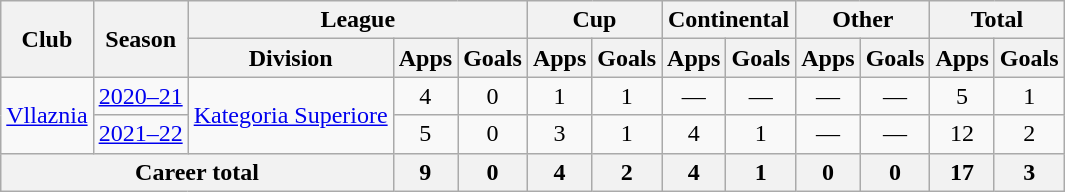<table class=wikitable style=text-align:center>
<tr>
<th rowspan=2>Club</th>
<th rowspan=2>Season</th>
<th colspan=3>League</th>
<th colspan=2>Cup</th>
<th colspan=2>Continental</th>
<th colspan=2>Other</th>
<th colspan=2>Total</th>
</tr>
<tr>
<th>Division</th>
<th>Apps</th>
<th>Goals</th>
<th>Apps</th>
<th>Goals</th>
<th>Apps</th>
<th>Goals</th>
<th>Apps</th>
<th>Goals</th>
<th>Apps</th>
<th>Goals</th>
</tr>
<tr>
<td rowspan=2><a href='#'>Vllaznia</a></td>
<td><a href='#'>2020–21</a></td>
<td rowspan=2><a href='#'>Kategoria Superiore</a></td>
<td>4</td>
<td>0</td>
<td>1</td>
<td>1</td>
<td>—</td>
<td>—</td>
<td>—</td>
<td>—</td>
<td>5</td>
<td>1</td>
</tr>
<tr>
<td><a href='#'>2021–22</a></td>
<td>5</td>
<td>0</td>
<td>3</td>
<td>1</td>
<td>4</td>
<td>1</td>
<td>—</td>
<td>—</td>
<td>12</td>
<td>2</td>
</tr>
<tr>
<th colspan=3>Career total</th>
<th>9</th>
<th>0</th>
<th>4</th>
<th>2</th>
<th>4</th>
<th>1</th>
<th>0</th>
<th>0</th>
<th>17</th>
<th>3</th>
</tr>
</table>
